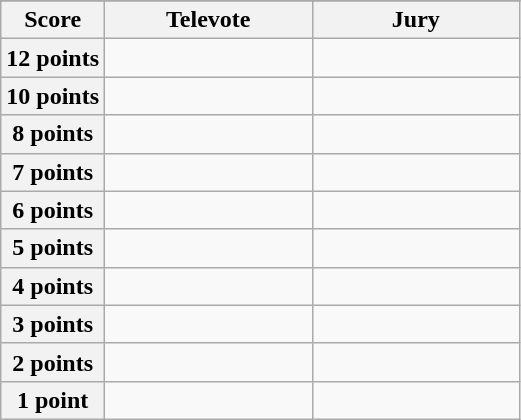<table class="wikitable">
<tr>
</tr>
<tr>
<th scope="col" width="20%">Score</th>
<th scope="col" width="40%">Televote</th>
<th scope="col" width="40%">Jury</th>
</tr>
<tr>
<th scope="row">12 points</th>
<td></td>
<td></td>
</tr>
<tr>
<th scope="row">10 points</th>
<td></td>
<td></td>
</tr>
<tr>
<th scope="row">8 points</th>
<td></td>
<td></td>
</tr>
<tr>
<th scope="row">7 points</th>
<td></td>
<td></td>
</tr>
<tr>
<th scope="row">6 points</th>
<td></td>
<td></td>
</tr>
<tr>
<th scope="row">5 points</th>
<td></td>
<td></td>
</tr>
<tr>
<th scope="row">4 points</th>
<td></td>
<td></td>
</tr>
<tr>
<th scope="row">3 points</th>
<td></td>
<td></td>
</tr>
<tr>
<th scope="row">2 points</th>
<td></td>
<td></td>
</tr>
<tr>
<th scope="row">1 point</th>
<td></td>
<td></td>
</tr>
</table>
